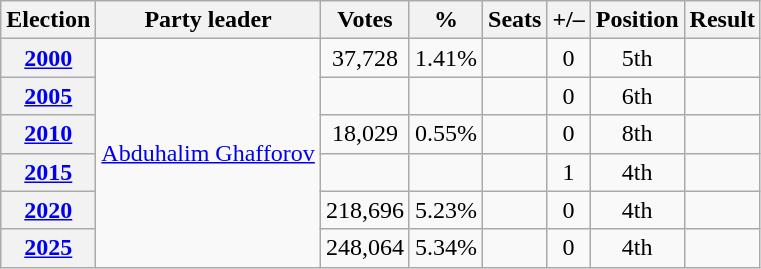<table class=wikitable style=text-align:center>
<tr>
<th>Election</th>
<th>Party leader</th>
<th>Votes</th>
<th>%</th>
<th>Seats</th>
<th>+/–</th>
<th>Position</th>
<th>Result</th>
</tr>
<tr>
<th><a href='#'>2000</a></th>
<td rowspan=6><a href='#'>Abduhalim Ghafforov</a></td>
<td>37,728</td>
<td>1.41%</td>
<td></td>
<td> 0</td>
<td> 5th</td>
<td></td>
</tr>
<tr>
<th><a href='#'>2005</a></th>
<td></td>
<td></td>
<td></td>
<td> 0</td>
<td> 6th</td>
<td></td>
</tr>
<tr>
<th><a href='#'>2010</a></th>
<td>18,029</td>
<td>0.55%</td>
<td></td>
<td> 0</td>
<td> 8th</td>
<td></td>
</tr>
<tr>
<th><a href='#'>2015</a></th>
<td></td>
<td></td>
<td></td>
<td> 1</td>
<td> 4th</td>
<td></td>
</tr>
<tr>
<th><a href='#'>2020</a></th>
<td>218,696</td>
<td>5.23%</td>
<td></td>
<td> 0</td>
<td> 4th</td>
<td></td>
</tr>
<tr>
<th><a href='#'>2025</a></th>
<td>248,064</td>
<td>5.34%</td>
<td></td>
<td> 0</td>
<td> 4th</td>
<td></td>
</tr>
</table>
